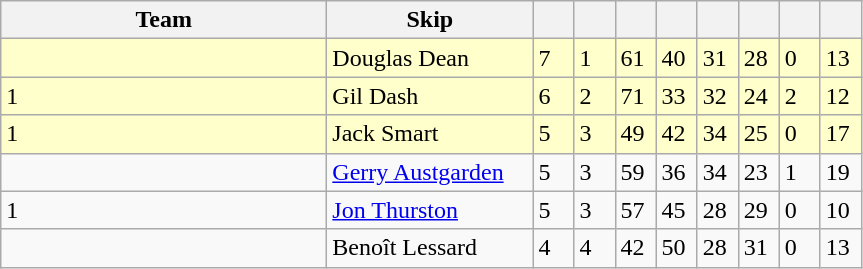<table class="wikitable">
<tr>
<th width=210>Team</th>
<th width=130>Skip</th>
<th width=20></th>
<th width=20></th>
<th width=20></th>
<th width=20></th>
<th width=20></th>
<th width=20></th>
<th width=20></th>
<th width=20></th>
</tr>
<tr bgcolor=#ffffcc>
<td></td>
<td>Douglas Dean</td>
<td>7</td>
<td>1</td>
<td>61</td>
<td>40</td>
<td>31</td>
<td>28</td>
<td>0</td>
<td>13</td>
</tr>
<tr bgcolor=#ffffcc>
<td> 1</td>
<td>Gil Dash</td>
<td>6</td>
<td>2</td>
<td>71</td>
<td>33</td>
<td>32</td>
<td>24</td>
<td>2</td>
<td>12</td>
</tr>
<tr bgcolor=#ffffcc>
<td> 1</td>
<td>Jack Smart</td>
<td>5</td>
<td>3</td>
<td>49</td>
<td>42</td>
<td>34</td>
<td>25</td>
<td>0</td>
<td>17</td>
</tr>
<tr>
<td></td>
<td><a href='#'>Gerry Austgarden</a></td>
<td>5</td>
<td>3</td>
<td>59</td>
<td>36</td>
<td>34</td>
<td>23</td>
<td>1</td>
<td>19</td>
</tr>
<tr>
<td> 1</td>
<td><a href='#'>Jon Thurston</a></td>
<td>5</td>
<td>3</td>
<td>57</td>
<td>45</td>
<td>28</td>
<td>29</td>
<td>0</td>
<td>10</td>
</tr>
<tr>
<td></td>
<td>Benoît Lessard</td>
<td>4</td>
<td>4</td>
<td>42</td>
<td>50</td>
<td>28</td>
<td>31</td>
<td>0</td>
<td>13</td>
</tr>
</table>
